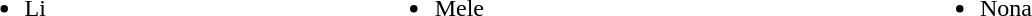<table width="80%">
<tr>
<td><br><ul><li>Li</li></ul></td>
<td><br><ul><li>Mele</li></ul></td>
<td><br><ul><li>Nona</li></ul></td>
</tr>
</table>
